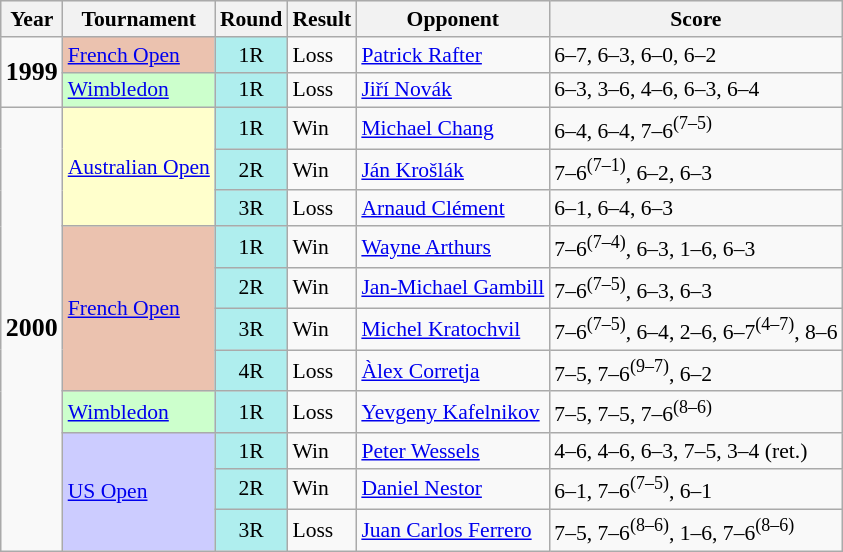<table class="wikitable" style="font-size:90%">
<tr style="background:#efefef;">
<th>Year</th>
<th>Tournament</th>
<th>Round</th>
<th>Result</th>
<th>Opponent</th>
<th>Score</th>
</tr>
<tr>
<td rowspan="2"><big><strong>1999</strong></big></td>
<td style="background:#ebc2af;"><a href='#'>French Open</a></td>
<td style="text-align:center; background:#afeeee;">1R</td>
<td>Loss</td>
<td> <a href='#'>Patrick Rafter</a></td>
<td>6–7, 6–3, 6–0, 6–2</td>
</tr>
<tr>
<td style="background:#cfc;"><a href='#'>Wimbledon</a></td>
<td style="text-align:center; background:#afeeee;">1R</td>
<td>Loss</td>
<td> <a href='#'>Jiří Novák</a></td>
<td>6–3, 3–6, 4–6, 6–3, 6–4</td>
</tr>
<tr>
<td rowspan="11"><big><strong>2000</strong></big></td>
<td rowspan="3" style="background:#ffc;"><a href='#'>Australian Open</a></td>
<td style="text-align:center; background:#afeeee;">1R</td>
<td>Win</td>
<td> <a href='#'>Michael Chang</a></td>
<td>6–4, 6–4, 7–6<sup>(7–5)</sup></td>
</tr>
<tr>
<td style="text-align:center; background:#afeeee;">2R</td>
<td>Win</td>
<td> <a href='#'>Ján Krošlák</a></td>
<td>7–6<sup>(7–1)</sup>, 6–2, 6–3</td>
</tr>
<tr>
<td style="text-align:center; background:#afeeee;">3R</td>
<td>Loss</td>
<td> <a href='#'>Arnaud Clément</a></td>
<td>6–1, 6–4, 6–3</td>
</tr>
<tr>
<td rowspan="4" style="background:#ebc2af;"><a href='#'>French Open</a></td>
<td style="text-align:center; background:#afeeee;">1R</td>
<td>Win</td>
<td> <a href='#'>Wayne Arthurs</a></td>
<td>7–6<sup>(7–4)</sup>, 6–3, 1–6, 6–3</td>
</tr>
<tr>
<td style="text-align:center; background:#afeeee;">2R</td>
<td>Win</td>
<td> <a href='#'>Jan-Michael Gambill</a></td>
<td>7–6<sup>(7–5)</sup>, 6–3, 6–3</td>
</tr>
<tr>
<td style="text-align:center; background:#afeeee;">3R</td>
<td>Win</td>
<td> <a href='#'>Michel Kratochvil</a></td>
<td>7–6<sup>(7–5)</sup>, 6–4, 2–6, 6–7<sup>(4–7)</sup>, 8–6</td>
</tr>
<tr>
<td style="text-align:center; background:#afeeee;">4R</td>
<td>Loss</td>
<td> <a href='#'>Àlex Corretja</a></td>
<td>7–5, 7–6<sup>(9–7)</sup>, 6–2</td>
</tr>
<tr>
<td style="background:#cfc;"><a href='#'>Wimbledon</a></td>
<td style="text-align:center; background:#afeeee;">1R</td>
<td>Loss</td>
<td> <a href='#'>Yevgeny Kafelnikov</a></td>
<td>7–5, 7–5, 7–6<sup>(8–6)</sup></td>
</tr>
<tr>
<td rowspan="3" style="background:#ccf;"><a href='#'>US Open</a></td>
<td style="text-align:center; background:#afeeee;">1R</td>
<td>Win</td>
<td> <a href='#'>Peter Wessels</a></td>
<td>4–6, 4–6, 6–3, 7–5, 3–4 (ret.)</td>
</tr>
<tr>
<td style="text-align:center; background:#afeeee;">2R</td>
<td>Win</td>
<td> <a href='#'>Daniel Nestor</a></td>
<td>6–1, 7–6<sup>(7–5)</sup>, 6–1</td>
</tr>
<tr>
<td style="text-align:center; background:#afeeee;">3R</td>
<td>Loss</td>
<td> <a href='#'>Juan Carlos Ferrero</a></td>
<td>7–5, 7–6<sup>(8–6)</sup>, 1–6, 7–6<sup>(8–6)</sup></td>
</tr>
</table>
